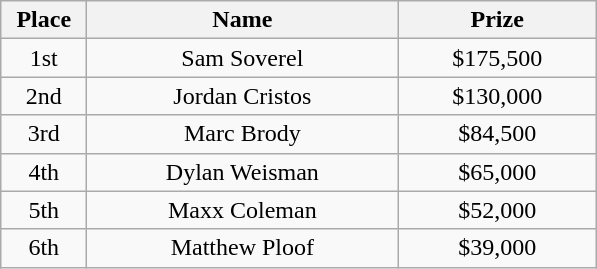<table class="wikitable">
<tr>
<th width="50">Place</th>
<th width="200">Name</th>
<th width="125">Prize</th>
</tr>
<tr>
<td align = "center">1st</td>
<td align = "center"> Sam Soverel</td>
<td align = "center">$175,500</td>
</tr>
<tr>
<td align = "center">2nd</td>
<td align = "center"> Jordan Cristos</td>
<td align = "center">$130,000</td>
</tr>
<tr>
<td align = "center">3rd</td>
<td align = "center"> Marc Brody</td>
<td align = "center">$84,500</td>
</tr>
<tr>
<td align = "center">4th</td>
<td align = "center"> Dylan Weisman</td>
<td align = "center">$65,000</td>
</tr>
<tr>
<td align = "center">5th</td>
<td align = "center"> Maxx Coleman</td>
<td align = "center">$52,000</td>
</tr>
<tr>
<td align = "center">6th</td>
<td align = "center"> Matthew Ploof</td>
<td align = "center">$39,000</td>
</tr>
</table>
